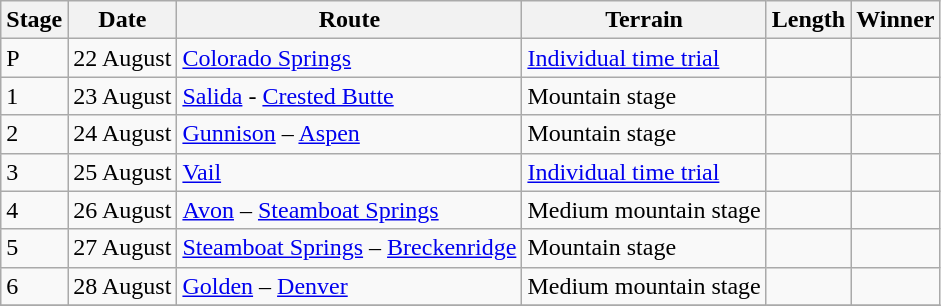<table class="wikitable">
<tr>
<th>Stage</th>
<th>Date</th>
<th>Route</th>
<th>Terrain</th>
<th>Length</th>
<th>Winner</th>
</tr>
<tr>
<td style="align:center;">P</td>
<td>22 August</td>
<td><a href='#'>Colorado Springs</a></td>
<td> <a href='#'>Individual time trial</a></td>
<td></td>
<td></td>
</tr>
<tr>
<td style="align:center;">1</td>
<td>23 August</td>
<td><a href='#'>Salida</a> - <a href='#'>Crested Butte</a></td>
<td> Mountain stage</td>
<td></td>
<td></td>
</tr>
<tr>
<td style="align:center;">2</td>
<td>24 August</td>
<td><a href='#'>Gunnison</a> – <a href='#'>Aspen</a></td>
<td> Mountain stage</td>
<td></td>
<td></td>
</tr>
<tr>
<td style="align:center;">3</td>
<td>25 August</td>
<td><a href='#'>Vail</a></td>
<td> <a href='#'>Individual time trial</a></td>
<td></td>
<td></td>
</tr>
<tr>
<td style="align:center;">4</td>
<td>26 August</td>
<td><a href='#'>Avon</a> – <a href='#'>Steamboat Springs</a></td>
<td> Medium mountain stage</td>
<td></td>
<td></td>
</tr>
<tr>
<td style="align:center;">5</td>
<td>27 August</td>
<td><a href='#'>Steamboat Springs</a> – <a href='#'>Breckenridge</a></td>
<td> Mountain stage</td>
<td></td>
<td></td>
</tr>
<tr>
<td style="align:center;">6</td>
<td>28 August</td>
<td><a href='#'>Golden</a> – <a href='#'>Denver</a></td>
<td> Medium mountain stage</td>
<td></td>
<td></td>
</tr>
<tr>
</tr>
</table>
